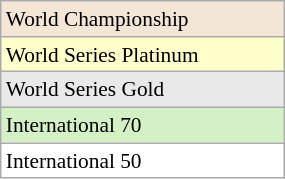<table class=wikitable style=font-size:89%;width:15%>
<tr style="background:#F3E6D7;">
<td>World Championship</td>
</tr>
<tr style="background:#ffc;">
<td>World Series Platinum</td>
</tr>
<tr style="background:#E9E9E9;">
<td>World Series Gold</td>
</tr>
<tr style="background:#D4F1C5;">
<td>International 70</td>
</tr>
<tr style="background:#fff;">
<td>International 50</td>
</tr>
</table>
